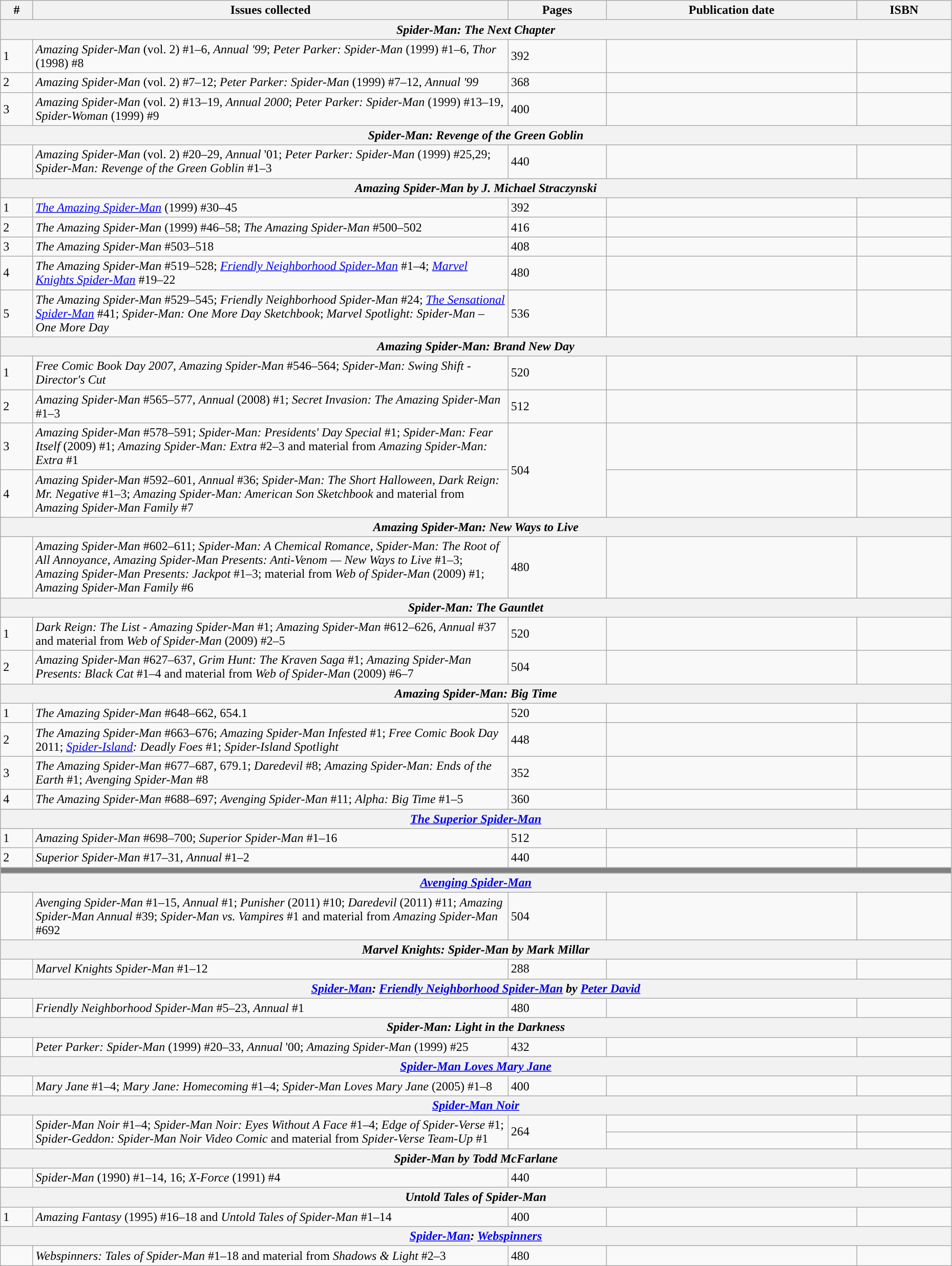<table class="wikitable sortable" width=98%>
<tr>
<th class="unsortable">#</th>
<th class="unsortable" width="50%">Issues collected</th>
<th>Pages</th>
<th>Publication date</th>
<th class="unsortable">ISBN</th>
</tr>
<tr>
<th colspan="5"><strong><em>Spider-Man: The Next Chapter</em></strong></th>
</tr>
<tr>
<td>1</td>
<td><em>Amazing Spider-Man</em> (vol. 2) #1–6, <em>Annual '99</em>; <em>Peter Parker: Spider-Man</em> (1999) #1–6, <em>Thor</em> (1998) #8</td>
<td>392</td>
<td></td>
<td></td>
</tr>
<tr>
<td>2</td>
<td><em>Amazing Spider-Man</em> (vol. 2) #7–12; <em>Peter Parker: Spider-Man</em> (1999) #7–12, <em>Annual '99</em></td>
<td>368</td>
<td></td>
<td></td>
</tr>
<tr>
<td>3</td>
<td><em>Amazing Spider-Man</em> (vol. 2) #13–19, <em>Annual 2000</em>; <em>Peter Parker: Spider-Man</em> (1999) #13–19, <em>Spider-Woman</em> (1999) #9</td>
<td>400</td>
<td></td>
<td></td>
</tr>
<tr>
<th colspan="5"><strong><em>Spider-Man: Revenge of the Green Goblin</em></strong></th>
</tr>
<tr>
<td></td>
<td><em>Amazing Spider-Man</em> (vol. 2) #20–29, <em>Annual</em> '01; <em>Peter Parker: Spider-Man</em> (1999) #25,29; <em>Spider-Man: Revenge of the Green Goblin</em> #1–3</td>
<td>440</td>
<td></td>
<td></td>
</tr>
<tr>
<th colspan="5"><strong><em>Amazing Spider-Man by J. Michael Straczynski</em></strong></th>
</tr>
<tr>
<td>1</td>
<td><em><a href='#'>The Amazing Spider-Man</a></em> (1999) #30–45</td>
<td>392</td>
<td></td>
<td></td>
</tr>
<tr>
<td>2</td>
<td><em>The Amazing Spider-Man</em> (1999) #46–58; <em>The Amazing Spider-Man</em> #500–502</td>
<td>416</td>
<td></td>
<td></td>
</tr>
<tr>
<td>3</td>
<td><em>The Amazing Spider-Man</em> #503–518</td>
<td>408</td>
<td></td>
<td></td>
</tr>
<tr>
<td>4</td>
<td><em>The Amazing Spider-Man</em> #519–528; <em><a href='#'>Friendly Neighborhood Spider-Man</a></em> #1–4; <em><a href='#'>Marvel Knights Spider-Man</a></em> #19–22</td>
<td>480</td>
<td></td>
<td></td>
</tr>
<tr>
<td>5</td>
<td><em>The Amazing Spider-Man</em> #529–545; <em>Friendly Neighborhood Spider-Man</em> #24; <em><a href='#'>The Sensational Spider-Man</a></em> #41; <em>Spider-Man: One More Day Sketchbook</em>; <em>Marvel Spotlight: Spider-Man – One More Day</em></td>
<td>536</td>
<td></td>
<td></td>
</tr>
<tr>
<th colspan="5"><strong><em>Amazing Spider-Man: Brand New Day</em></strong></th>
</tr>
<tr>
<td>1</td>
<td><em>Free Comic Book Day 2007</em>, <em>Amazing Spider-Man</em> #546–564; <em>Spider-Man: Swing Shift - Director's Cut</em></td>
<td>520</td>
<td></td>
<td></td>
</tr>
<tr>
<td>2</td>
<td><em>Amazing Spider-Man</em> #565–577, <em>Annual</em> (2008) #1; <em>Secret Invasion: The Amazing Spider-Man</em> #1–3</td>
<td>512</td>
<td></td>
<td></td>
</tr>
<tr>
<td>3</td>
<td><em>Amazing Spider-Man</em> #578–591; <em>Spider-Man: Presidents' Day Special</em> #1; <em>Spider-Man: Fear Itself</em> (2009) #1; <em>Amazing Spider-Man: Extra</em> #2–3 and material from <em>Amazing Spider-Man: Extra</em> #1</td>
<td rowspan="2">504</td>
<td></td>
<td></td>
</tr>
<tr>
<td>4</td>
<td><em>Amazing Spider-Man</em> #592–601, <em>Annual</em> #36; <em>Spider-Man: The Short Halloween</em>, <em>Dark Reign: Mr. Negative</em> #1–3; <em>Amazing Spider-Man: American Son Sketchbook</em> and material from <em>Amazing Spider-Man Family</em> #7</td>
<td></td>
<td></td>
</tr>
<tr>
<th colspan="5"><strong><em>Amazing Spider-Man: New Ways to Live</em></strong></th>
</tr>
<tr>
<td></td>
<td><em>Amazing Spider-Man</em> #602–611; <em>Spider-Man: A Chemical Romance</em>, <em>Spider-Man: The Root of All Annoyance</em>, <em>Amazing Spider-Man Presents: Anti-Venom — New Ways to Live</em> #1–3; <em>Amazing Spider-Man Presents: Jackpot</em> #1–3; material from <em>Web of Spider-Man</em> (2009) #1; <em>Amazing Spider-Man Family</em> #6</td>
<td>480</td>
<td></td>
<td></td>
</tr>
<tr>
<th colspan="5"><strong><em>Spider-Man: The Gauntlet</em></strong></th>
</tr>
<tr>
<td>1</td>
<td><em>Dark Reign: The List - Amazing Spider-Man</em> #1; <em>Amazing Spider-Man</em> #612–626, <em>Annual</em> #37 and material from <em>Web of Spider-Man</em> (2009) #2–5</td>
<td>520</td>
<td></td>
<td></td>
</tr>
<tr>
<td>2</td>
<td><em>Amazing Spider-Man</em> #627–637, <em>Grim Hunt: The Kraven Saga</em> #1; <em>Amazing Spider-Man Presents: Black Cat</em> #1–4 and material from <em>Web of Spider-Man</em> (2009) #6–7</td>
<td>504</td>
<td></td>
<td></td>
</tr>
<tr>
<th colspan="5"><strong><em>Amazing Spider-Man: Big Time</em></strong></th>
</tr>
<tr>
<td>1</td>
<td><em>The Amazing Spider-Man</em> #648–662, 654.1</td>
<td>520</td>
<td></td>
<td></td>
</tr>
<tr>
<td>2</td>
<td><em>The Amazing Spider-Man</em> #663–676; <em>Amazing Spider-Man Infested</em> #1; <em>Free Comic Book Day</em> 2011; <em><a href='#'>Spider-Island</a>: Deadly Foes</em> #1; <em>Spider-Island Spotlight</em></td>
<td>448</td>
<td></td>
<td></td>
</tr>
<tr>
<td>3</td>
<td><em>The Amazing Spider-Man</em> #677–687, 679.1; <em>Daredevil</em> #8; <em>Amazing Spider-Man: Ends of the Earth</em> #1; <em>Avenging Spider-Man</em> #8</td>
<td>352</td>
<td></td>
<td></td>
</tr>
<tr>
<td>4</td>
<td><em>The Amazing Spider-Man</em> #688–697; <em>Avenging Spider-Man</em> #11; <em>Alpha: Big Time</em> #1–5</td>
<td>360</td>
<td></td>
<td></td>
</tr>
<tr>
<th colspan="5"><strong><em><a href='#'>The Superior Spider-Man</a></em></strong></th>
</tr>
<tr>
<td>1</td>
<td><em>Amazing Spider-Man</em> #698–700; <em>Superior Spider-Man</em> #1–16</td>
<td>512</td>
<td></td>
<td></td>
</tr>
<tr>
<td>2</td>
<td><em>Superior Spider-Man</em> #17–31, <em>Annual</em> #1–2</td>
<td>440</td>
<td></td>
<td></td>
</tr>
<tr>
<td colspan="5" style="background-color: grey;"></td>
</tr>
<tr>
</tr>
<tr>
<th colspan="5"><strong><em><a href='#'>Avenging Spider-Man</a></em></strong></th>
</tr>
<tr>
<td></td>
<td><em>Avenging Spider-Man</em> #1–15, <em>Annual</em> #1; <em>Punisher</em> (2011) #10; <em>Daredevil</em> (2011) #11; <em>Amazing Spider-Man Annual</em> #39; <em>Spider-Man vs. Vampires</em> #1 and material from <em>Amazing Spider-Man</em> #692</td>
<td>504</td>
<td></td>
<td></td>
</tr>
<tr>
<th colspan="5"><strong><em>Marvel Knights: Spider-Man by Mark Millar</em></strong></th>
</tr>
<tr>
<td></td>
<td><em>Marvel Knights Spider-Man</em> #1–12</td>
<td>288</td>
<td></td>
<td></td>
</tr>
<tr>
<th colspan="5"><strong><em><a href='#'>Spider-Man</a>: <a href='#'>Friendly Neighborhood Spider-Man</a> by <a href='#'>Peter David</a></em></strong></th>
</tr>
<tr>
<td></td>
<td><em>Friendly Neighborhood Spider-Man</em> #5–23, <em>Annual</em> #1</td>
<td>480</td>
<td></td>
<td></td>
</tr>
<tr>
<th colspan="5"><strong><em>Spider-Man: Light in the Darkness</em></strong></th>
</tr>
<tr>
<td></td>
<td><em>Peter Parker: Spider-Man</em> (1999) #20–33, <em>Annual</em> '00; <em>Amazing Spider-Man</em> (1999) #25</td>
<td>432</td>
<td></td>
<td></td>
</tr>
<tr>
<th colspan="5"><strong><em><a href='#'>Spider-Man Loves Mary Jane</a></em></strong></th>
</tr>
<tr>
<td></td>
<td><em>Mary Jane</em> #1–4; <em>Mary Jane: Homecoming</em> #1–4; <em>Spider-Man Loves Mary Jane</em> (2005) #1–8</td>
<td>400</td>
<td></td>
<td></td>
</tr>
<tr>
<th colspan=5><strong><em><a href='#'>Spider-Man Noir</a></em></strong></th>
</tr>
<tr>
<td rowspan=2></td>
<td rowspan=2><em>Spider-Man Noir</em> #1–4; <em>Spider-Man Noir: Eyes Without A Face</em> #1–4; <em>Edge of Spider-Verse</em> #1; <em>Spider-Geddon: Spider-Man Noir Video Comic</em> and material from <em>Spider-Verse Team-Up</em> #1</td>
<td rowspan=2>264</td>
<td></td>
<td></td>
</tr>
<tr>
<td></td>
<td></td>
</tr>
<tr>
<th colspan="5"><strong><em>Spider-Man by Todd McFarlane</em></strong></th>
</tr>
<tr>
<td></td>
<td><em>Spider-Man</em> (1990) #1–14, 16; <em>X-Force</em> (1991) #4</td>
<td>440</td>
<td></td>
<td></td>
</tr>
<tr>
<th colspan="5"><strong><em>Untold Tales of Spider-Man</em></strong></th>
</tr>
<tr>
<td>1</td>
<td><em>Amazing Fantasy</em> (1995) #16–18 and <em>Untold Tales of Spider-Man</em> #1–14</td>
<td>400</td>
<td></td>
<td></td>
</tr>
<tr>
<th colspan="5"><strong><em><a href='#'>Spider-Man</a>: <a href='#'>Webspinners</a></em></strong></th>
</tr>
<tr>
<td></td>
<td><em>Webspinners: Tales of Spider-Man</em> #1–18 and material from <em>Shadows & Light</em> #2–3</td>
<td>480</td>
<td></td>
<td></td>
</tr>
</table>
